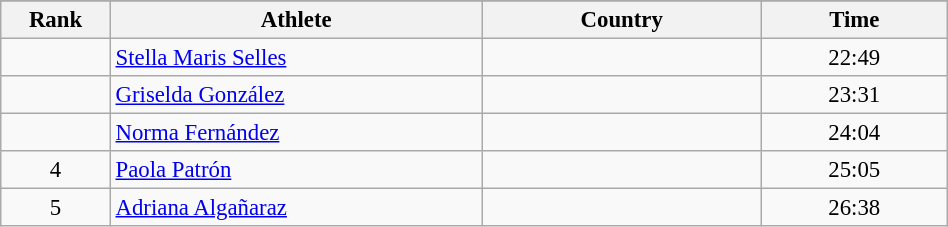<table class="wikitable sortable" style=" text-align:center; font-size:95%;" width="50%">
<tr>
</tr>
<tr>
<th width=5%>Rank</th>
<th width=20%>Athlete</th>
<th width=15%>Country</th>
<th width=10%>Time</th>
</tr>
<tr>
<td align=center></td>
<td align=left><a href='#'>Stella Maris Selles</a></td>
<td align=left></td>
<td>22:49</td>
</tr>
<tr>
<td align=center></td>
<td align=left><a href='#'>Griselda González</a></td>
<td align=left></td>
<td>23:31</td>
</tr>
<tr>
<td align=center></td>
<td align=left><a href='#'>Norma Fernández</a></td>
<td align=left></td>
<td>24:04</td>
</tr>
<tr>
<td align=center>4</td>
<td align=left><a href='#'>Paola Patrón</a></td>
<td align=left></td>
<td>25:05</td>
</tr>
<tr>
<td align=center>5</td>
<td align=left><a href='#'>Adriana Algañaraz</a></td>
<td align=left></td>
<td>26:38</td>
</tr>
</table>
